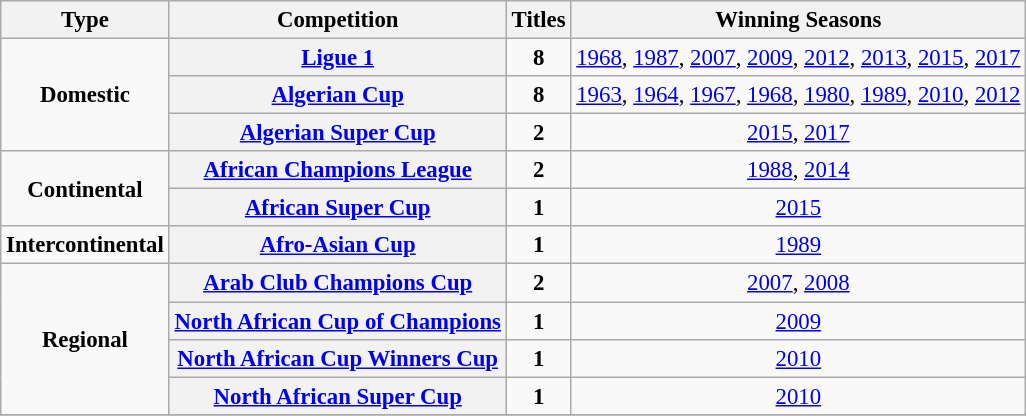<table class="wikitable plainrowheaders" style="font-size:95%; text-align:center;">
<tr>
<th>Type</th>
<th>Competition</th>
<th>Titles</th>
<th>Winning Seasons</th>
</tr>
<tr>
<td rowspan="3"><strong>Domestic</strong></td>
<th scope=col><a href='#'>Ligue 1</a></th>
<td align="center"><strong>8</strong></td>
<td><a href='#'>1968</a>, <a href='#'>1987</a>, <a href='#'>2007</a>, <a href='#'>2009</a>, <a href='#'>2012</a>, <a href='#'>2013</a>, <a href='#'>2015</a>, <a href='#'>2017</a></td>
</tr>
<tr>
<th scope=col><a href='#'>Algerian Cup</a></th>
<td align="center"><strong>8</strong></td>
<td><a href='#'>1963</a>, <a href='#'>1964</a>, <a href='#'>1967</a>, <a href='#'>1968</a>, <a href='#'>1980</a>, <a href='#'>1989</a>, <a href='#'>2010</a>, <a href='#'>2012</a></td>
</tr>
<tr>
<th scope=col><a href='#'>Algerian Super Cup</a></th>
<td align="center"><strong>2</strong></td>
<td><a href='#'>2015</a>, <a href='#'>2017</a></td>
</tr>
<tr>
<td rowspan="2"><strong>Continental</strong></td>
<th scope=col><a href='#'>African Champions League</a></th>
<td align="center"><strong>2</strong></td>
<td><a href='#'>1988</a>, <a href='#'>2014</a></td>
</tr>
<tr>
<th scope=col><a href='#'>African Super Cup</a></th>
<td align="center"><strong>1</strong></td>
<td><a href='#'>2015</a></td>
</tr>
<tr>
<td rowspan="1"><strong>Intercontinental</strong></td>
<th scope=col><a href='#'>Afro-Asian Cup</a></th>
<td align="center"><strong>1</strong></td>
<td><a href='#'>1989</a></td>
</tr>
<tr>
<td rowspan="4"><strong>Regional</strong></td>
<th scope="col"><a href='#'>Arab Club Champions Cup</a></th>
<td align="center"><strong>2</strong></td>
<td><a href='#'>2007</a>, <a href='#'>2008</a></td>
</tr>
<tr>
<th scope="col"><a href='#'>North African Cup of Champions</a></th>
<td align="center"><strong>1</strong></td>
<td><a href='#'>2009</a></td>
</tr>
<tr>
<th scope="col"><a href='#'>North African Cup Winners Cup</a></th>
<td align="center"><strong>1</strong></td>
<td><a href='#'>2010</a></td>
</tr>
<tr>
<th scope="col"><a href='#'>North African Super Cup</a></th>
<td align="center"><strong>1</strong></td>
<td><a href='#'>2010</a></td>
</tr>
<tr>
</tr>
</table>
